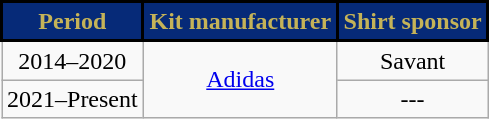<table class="wikitable" style="text-align:center;margin-left:1em;float:center">
<tr>
<th style="background:#062A78; color:#C5B358; border:2px solid #000000;">Period</th>
<th style="background:#062A78; color:#C5B358; border:2px solid #000000;">Kit manufacturer</th>
<th style="background:#062A78; color:#C5B358; border:2px solid #000000;">Shirt sponsor</th>
</tr>
<tr>
<td>2014–2020</td>
<td rowspan="2"><a href='#'>Adidas</a></td>
<td>Savant</td>
</tr>
<tr>
<td>2021–Present</td>
<td>---</td>
</tr>
</table>
